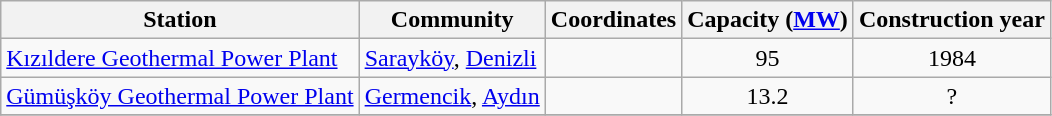<table class="wikitable sortable">
<tr>
<th>Station</th>
<th>Community</th>
<th>Coordinates</th>
<th>Capacity (<a href='#'>MW</a>)</th>
<th>Construction year</th>
</tr>
<tr>
<td><a href='#'>Kızıldere Geothermal Power Plant</a></td>
<td><a href='#'>Sarayköy</a>, <a href='#'>Denizli</a></td>
<td></td>
<td align="center">95</td>
<td align="center">1984</td>
</tr>
<tr>
<td><a href='#'>Gümüşköy Geothermal Power Plant</a></td>
<td><a href='#'>Germencik</a>, <a href='#'>Aydın</a></td>
<td></td>
<td align="center">13.2</td>
<td align="center">?</td>
</tr>
<tr>
</tr>
</table>
